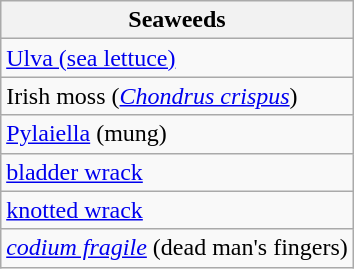<table class="wikitable" style="margin:1em auto;">
<tr>
<th>Seaweeds</th>
</tr>
<tr>
<td><a href='#'>Ulva (sea lettuce)</a></td>
</tr>
<tr>
<td>Irish moss (<em><a href='#'>Chondrus crispus</a></em>)</td>
</tr>
<tr>
<td><a href='#'>Pylaiella</a> (mung)</td>
</tr>
<tr>
<td><a href='#'>bladder wrack</a></td>
</tr>
<tr>
<td><a href='#'>knotted wrack</a></td>
</tr>
<tr>
<td><em><a href='#'>codium fragile</a></em> (dead man's fingers)</td>
</tr>
</table>
